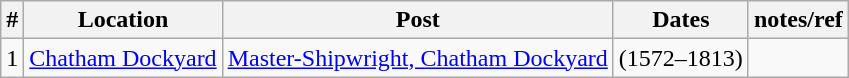<table class="wikitable">
<tr>
<th>#</th>
<th>Location</th>
<th>Post</th>
<th>Dates</th>
<th>notes/ref</th>
</tr>
<tr>
<td>1</td>
<td><a href='#'>Chatham Dockyard</a></td>
<td><a href='#'>Master-Shipwright, Chatham Dockyard</a></td>
<td>(1572–1813)</td>
<td></td>
</tr>
</table>
